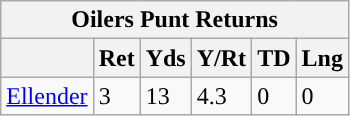<table class="wikitable">
<tr>
<th colspan="6">Oilers Punt Returns</th>
</tr>
<tr>
<th></th>
<th>Ret</th>
<th>Yds</th>
<th>Y/Rt</th>
<th>TD</th>
<th>Lng</th>
</tr>
<tr>
<td><a href='#'>Ellender</a></td>
<td>3</td>
<td>13</td>
<td>4.3</td>
<td>0</td>
<td>0</td>
</tr>
</table>
